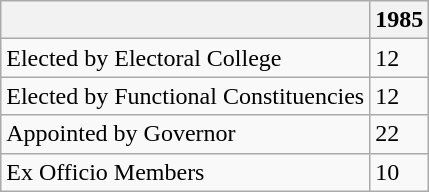<table class="wikitable">
<tr>
<th></th>
<th>1985</th>
</tr>
<tr>
<td>Elected by Electoral College</td>
<td>12</td>
</tr>
<tr>
<td>Elected by Functional Constituencies</td>
<td>12</td>
</tr>
<tr>
<td>Appointed by Governor</td>
<td>22</td>
</tr>
<tr>
<td>Ex Officio Members</td>
<td>10</td>
</tr>
</table>
